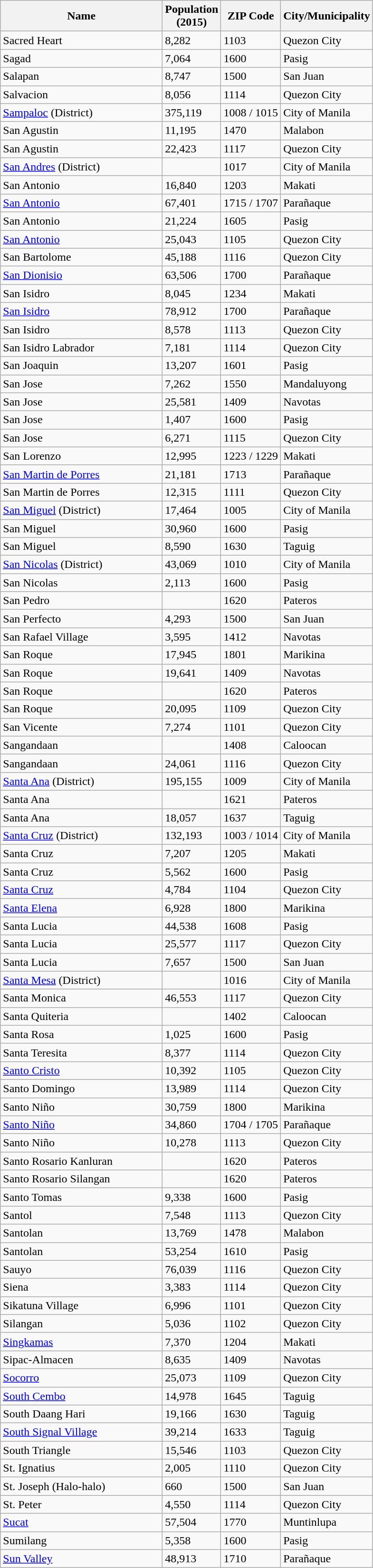<table class="wikitable sortable">
<tr>
<th style="width: 220px;">Name</th>
<th>Population<br>(2015)</th>
<th>ZIP Code</th>
<th>City/Municipality</th>
</tr>
<tr>
<td>Sacred Heart</td>
<td>8,282</td>
<td>1103</td>
<td>Quezon City</td>
</tr>
<tr>
<td>Sagad</td>
<td>7,064</td>
<td>1600</td>
<td>Pasig</td>
</tr>
<tr>
<td>Salapan</td>
<td>8,747</td>
<td>1500</td>
<td>San Juan</td>
</tr>
<tr>
<td>Salvacion</td>
<td>8,056</td>
<td>1114</td>
<td>Quezon City</td>
</tr>
<tr>
<td><a href='#'>Sampaloc</a> (District)</td>
<td>375,119</td>
<td>1008 / 1015</td>
<td>City of Manila</td>
</tr>
<tr>
<td>San Agustin</td>
<td>11,195</td>
<td>1470</td>
<td>Malabon</td>
</tr>
<tr>
<td>San Agustin</td>
<td>22,423</td>
<td>1117</td>
<td>Quezon City</td>
</tr>
<tr>
<td><a href='#'>San Andres</a> (District)</td>
<td></td>
<td>1017</td>
<td>City of Manila</td>
</tr>
<tr>
<td>San Antonio</td>
<td>16,840</td>
<td>1203</td>
<td>Makati</td>
</tr>
<tr>
<td><a href='#'>San Antonio</a></td>
<td>67,401</td>
<td>1715 / 1707</td>
<td>Parañaque</td>
</tr>
<tr>
<td>San Antonio</td>
<td>21,224</td>
<td>1605</td>
<td>Pasig</td>
</tr>
<tr>
<td><a href='#'>San Antonio</a></td>
<td>25,043</td>
<td>1105</td>
<td>Quezon City</td>
</tr>
<tr>
<td>San Bartolome</td>
<td>45,188</td>
<td>1116</td>
<td>Quezon City</td>
</tr>
<tr>
<td><a href='#'>San Dionisio</a></td>
<td>63,506</td>
<td>1700</td>
<td>Parañaque</td>
</tr>
<tr>
<td>San Isidro</td>
<td>8,045</td>
<td>1234</td>
<td>Makati</td>
</tr>
<tr>
<td><a href='#'>San Isidro</a></td>
<td>78,912</td>
<td>1700</td>
<td>Parañaque</td>
</tr>
<tr>
<td>San Isidro</td>
<td>8,578</td>
<td>1113</td>
<td>Quezon City</td>
</tr>
<tr>
<td>San Isidro Labrador</td>
<td>7,181</td>
<td>1114</td>
<td>Quezon City</td>
</tr>
<tr>
<td>San Joaquin</td>
<td>13,207</td>
<td>1601</td>
<td>Pasig</td>
</tr>
<tr>
<td>San Jose</td>
<td>7,262</td>
<td>1550</td>
<td>Mandaluyong</td>
</tr>
<tr>
<td>San Jose</td>
<td>25,581</td>
<td>1409</td>
<td>Navotas</td>
</tr>
<tr>
<td>San Jose</td>
<td>1,407</td>
<td>1600</td>
<td>Pasig</td>
</tr>
<tr>
<td>San Jose</td>
<td>6,271</td>
<td>1115</td>
<td>Quezon City</td>
</tr>
<tr>
<td>San Lorenzo</td>
<td>12,995</td>
<td>1223 / 1229</td>
<td>Makati</td>
</tr>
<tr>
<td><a href='#'>San Martin de Porres</a></td>
<td>21,181</td>
<td>1713</td>
<td>Parañaque</td>
</tr>
<tr>
<td>San Martin de Porres</td>
<td>12,315</td>
<td>1111</td>
<td>Quezon City</td>
</tr>
<tr>
<td><a href='#'>San Miguel</a> (District)</td>
<td>17,464</td>
<td>1005</td>
<td>City of Manila</td>
</tr>
<tr>
<td>San Miguel</td>
<td>30,960</td>
<td>1600</td>
<td>Pasig</td>
</tr>
<tr>
<td>San Miguel</td>
<td>8,590</td>
<td>1630</td>
<td>Taguig</td>
</tr>
<tr>
<td><a href='#'>San Nicolas</a> (District)</td>
<td>43,069</td>
<td>1010</td>
<td>City of Manila</td>
</tr>
<tr>
<td>San Nicolas</td>
<td>2,113</td>
<td>1600</td>
<td>Pasig</td>
</tr>
<tr>
<td>San Pedro</td>
<td></td>
<td>1620</td>
<td>Pateros</td>
</tr>
<tr>
<td>San Perfecto</td>
<td>4,293</td>
<td>1500</td>
<td>San Juan</td>
</tr>
<tr>
<td>San Rafael Village</td>
<td>3,595</td>
<td>1412</td>
<td>Navotas</td>
</tr>
<tr>
<td>San Roque</td>
<td>17,945</td>
<td>1801</td>
<td>Marikina</td>
</tr>
<tr>
<td>San Roque</td>
<td>19,641</td>
<td>1409</td>
<td>Navotas</td>
</tr>
<tr>
<td>San Roque</td>
<td></td>
<td>1620</td>
<td>Pateros</td>
</tr>
<tr>
<td>San Roque</td>
<td>20,095</td>
<td>1109</td>
<td>Quezon City</td>
</tr>
<tr>
<td>San Vicente</td>
<td>7,274</td>
<td>1101</td>
<td>Quezon City</td>
</tr>
<tr>
<td>Sangandaan</td>
<td></td>
<td>1408</td>
<td>Caloocan</td>
</tr>
<tr>
<td>Sangandaan</td>
<td>24,061</td>
<td>1116</td>
<td>Quezon City</td>
</tr>
<tr>
<td><a href='#'>Santa Ana</a> (District)</td>
<td>195,155</td>
<td>1009</td>
<td>City of Manila</td>
</tr>
<tr>
<td>Santa Ana</td>
<td></td>
<td>1621</td>
<td>Pateros</td>
</tr>
<tr>
<td>Santa Ana</td>
<td>18,057</td>
<td>1637</td>
<td>Taguig</td>
</tr>
<tr>
<td><a href='#'>Santa Cruz</a> (District)</td>
<td>132,193</td>
<td>1003 / 1014</td>
<td>City of Manila</td>
</tr>
<tr>
<td>Santa Cruz</td>
<td>7,207</td>
<td>1205</td>
<td>Makati</td>
</tr>
<tr>
<td>Santa Cruz</td>
<td>5,562</td>
<td>1600</td>
<td>Pasig</td>
</tr>
<tr>
<td><a href='#'>Santa Cruz</a></td>
<td>4,784</td>
<td>1104</td>
<td>Quezon City</td>
</tr>
<tr>
<td><a href='#'>Santa Elena</a></td>
<td>6,928</td>
<td>1800</td>
<td>Marikina</td>
</tr>
<tr>
<td>Santa Lucia</td>
<td>44,538</td>
<td>1608</td>
<td>Pasig</td>
</tr>
<tr>
<td>Santa Lucia</td>
<td>25,577</td>
<td>1117</td>
<td>Quezon City</td>
</tr>
<tr>
<td>Santa Lucia</td>
<td>7,657</td>
<td>1500</td>
<td>San Juan</td>
</tr>
<tr>
<td><a href='#'>Santa Mesa</a> (District)</td>
<td></td>
<td>1016</td>
<td>City of Manila</td>
</tr>
<tr>
<td>Santa Monica</td>
<td>46,553</td>
<td>1117</td>
<td>Quezon City</td>
</tr>
<tr>
<td>Santa Quiteria</td>
<td></td>
<td>1402</td>
<td>Caloocan</td>
</tr>
<tr>
<td>Santa Rosa</td>
<td>1,025</td>
<td>1600</td>
<td>Pasig</td>
</tr>
<tr>
<td>Santa Teresita</td>
<td>8,377</td>
<td>1114</td>
<td>Quezon City</td>
</tr>
<tr>
<td><a href='#'>Santo Cristo</a></td>
<td>10,392</td>
<td>1105</td>
<td>Quezon City</td>
</tr>
<tr>
<td>Santo Domingo</td>
<td>13,989</td>
<td>1114</td>
<td>Quezon City</td>
</tr>
<tr>
<td>Santo Niño</td>
<td>30,759</td>
<td>1800</td>
<td>Marikina</td>
</tr>
<tr>
<td><a href='#'>Santo Niño</a></td>
<td>34,860</td>
<td>1704 / 1705</td>
<td>Parañaque</td>
</tr>
<tr>
<td>Santo Niño</td>
<td>10,278</td>
<td>1113</td>
<td>Quezon City</td>
</tr>
<tr>
<td>Santo Rosario Kanluran</td>
<td></td>
<td>1620</td>
<td>Pateros</td>
</tr>
<tr>
<td>Santo Rosario Silangan</td>
<td></td>
<td>1620</td>
<td>Pateros</td>
</tr>
<tr>
<td>Santo Tomas</td>
<td>9,338</td>
<td>1600</td>
<td>Pasig</td>
</tr>
<tr>
<td>Santol</td>
<td>7,548</td>
<td>1113</td>
<td>Quezon City</td>
</tr>
<tr>
<td>Santolan</td>
<td>13,769</td>
<td>1478</td>
<td>Malabon</td>
</tr>
<tr>
<td>Santolan</td>
<td>53,254</td>
<td>1610</td>
<td>Pasig</td>
</tr>
<tr>
<td>Sauyo</td>
<td>76,039</td>
<td>1116</td>
<td>Quezon City</td>
</tr>
<tr>
<td>Siena</td>
<td>3,383</td>
<td>1114</td>
<td>Quezon City</td>
</tr>
<tr>
<td>Sikatuna Village</td>
<td>6,996</td>
<td>1101</td>
<td>Quezon City</td>
</tr>
<tr>
<td>Silangan</td>
<td>5,036</td>
<td>1102</td>
<td>Quezon City</td>
</tr>
<tr>
<td><a href='#'>Singkamas</a></td>
<td>7,370</td>
<td>1204</td>
<td>Makati</td>
</tr>
<tr>
<td>Sipac-Almacen</td>
<td>8,635</td>
<td>1409</td>
<td>Navotas</td>
</tr>
<tr>
<td><a href='#'>Socorro</a></td>
<td>25,073</td>
<td>1109</td>
<td>Quezon City</td>
</tr>
<tr>
<td><a href='#'>South Cembo</a></td>
<td>14,978</td>
<td>1645</td>
<td>Taguig</td>
</tr>
<tr>
<td>South Daang Hari</td>
<td>19,166</td>
<td>1630</td>
<td>Taguig</td>
</tr>
<tr>
<td><a href='#'>South Signal Village</a></td>
<td>39,214</td>
<td>1633</td>
<td>Taguig</td>
</tr>
<tr>
<td>South Triangle</td>
<td>15,546</td>
<td>1103</td>
<td>Quezon City</td>
</tr>
<tr>
<td>St. Ignatius</td>
<td>2,005</td>
<td>1110</td>
<td>Quezon City</td>
</tr>
<tr>
<td>St. Joseph (Halo-halo)</td>
<td>660</td>
<td>1500</td>
<td>San Juan</td>
</tr>
<tr>
<td>St. Peter</td>
<td>4,550</td>
<td>1114</td>
<td>Quezon City</td>
</tr>
<tr>
<td><a href='#'>Sucat</a></td>
<td>57,504</td>
<td>1770</td>
<td>Muntinlupa</td>
</tr>
<tr>
<td>Sumilang</td>
<td>5,358</td>
<td>1600</td>
<td>Pasig</td>
</tr>
<tr>
<td><a href='#'>Sun Valley</a></td>
<td>48,913</td>
<td>1710</td>
<td>Parañaque</td>
</tr>
</table>
